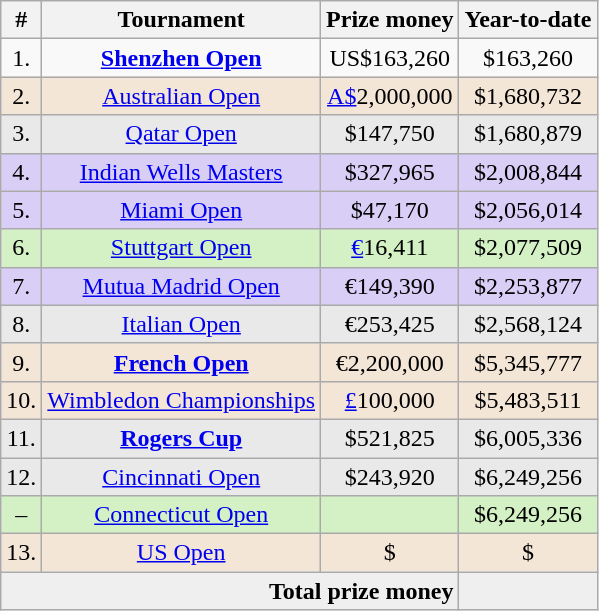<table class="wikitable sortable" style=text-align:center>
<tr>
<th>#</th>
<th>Tournament</th>
<th>Prize money</th>
<th>Year-to-date</th>
</tr>
<tr>
<td>1.</td>
<td><strong><a href='#'>Shenzhen Open</a></strong></td>
<td>US$163,260</td>
<td>$163,260</td>
</tr>
<tr style="background:#F3E6D7;">
<td>2.</td>
<td><a href='#'>Australian Open</a></td>
<td><a href='#'>A$</a>2,000,000</td>
<td>$1,680,732</td>
</tr>
<tr style="background:#E9E9E9;">
<td>3.</td>
<td><a href='#'>Qatar Open</a></td>
<td>$147,750</td>
<td>$1,680,879</td>
</tr>
<tr style="background:#d8cef6;">
<td>4.</td>
<td><a href='#'>Indian Wells Masters</a></td>
<td>$327,965</td>
<td>$2,008,844</td>
</tr>
<tr style="background:#d8cef6;">
<td>5.</td>
<td><a href='#'>Miami Open</a></td>
<td>$47,170</td>
<td>$2,056,014</td>
</tr>
<tr style="background:#d4f1c5;">
<td>6.</td>
<td><a href='#'>Stuttgart Open</a></td>
<td><a href='#'>€</a>16,411</td>
<td>$2,077,509</td>
</tr>
<tr style="background:#d8cef6;">
<td>7.</td>
<td><a href='#'>Mutua Madrid Open</a></td>
<td>€149,390</td>
<td>$2,253,877</td>
</tr>
<tr style="background:#E9E9E9;">
<td>8.</td>
<td><a href='#'>Italian Open</a></td>
<td>€253,425</td>
<td>$2,568,124</td>
</tr>
<tr style="background:#F3E6D7;">
<td>9.</td>
<td><strong><a href='#'>French Open</a></strong></td>
<td>€2,200,000</td>
<td>$5,345,777</td>
</tr>
<tr style="background:#F3E6D7;">
<td>10.</td>
<td><a href='#'>Wimbledon Championships</a></td>
<td><a href='#'>£</a>100,000</td>
<td>$5,483,511</td>
</tr>
<tr style="background:#E9E9E9;">
<td>11.</td>
<td><strong><a href='#'>Rogers Cup</a></strong></td>
<td>$521,825</td>
<td>$6,005,336</td>
</tr>
<tr style="background:#E9E9E9;">
<td>12.</td>
<td><a href='#'>Cincinnati Open</a></td>
<td>$243,920</td>
<td>$6,249,256</td>
</tr>
<tr style="background:#d4f1c5;">
<td>–</td>
<td><a href='#'>Connecticut Open</a></td>
<td></td>
<td>$6,249,256</td>
</tr>
<tr style="background:#F3E6D7;">
<td>13.</td>
<td><a href='#'>US Open</a></td>
<td>$</td>
<td>$</td>
</tr>
<tr style="background:#efefef;">
<td colspan="3" style="text-align:right;"><strong>Total prize money</strong></td>
<td><strong></strong></td>
</tr>
</table>
